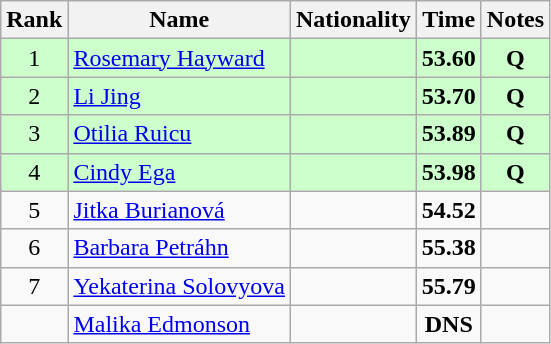<table class="wikitable sortable" style="text-align:center">
<tr>
<th>Rank</th>
<th>Name</th>
<th>Nationality</th>
<th>Time</th>
<th>Notes</th>
</tr>
<tr bgcolor=ccffcc>
<td>1</td>
<td align=left><a href='#'>Rosemary Hayward</a></td>
<td align=left></td>
<td><strong>53.60</strong></td>
<td><strong>Q</strong></td>
</tr>
<tr bgcolor=ccffcc>
<td>2</td>
<td align=left><a href='#'>Li Jing</a></td>
<td align=left></td>
<td><strong>53.70</strong></td>
<td><strong>Q</strong></td>
</tr>
<tr bgcolor=ccffcc>
<td>3</td>
<td align=left><a href='#'>Otilia Ruicu</a></td>
<td align=left></td>
<td><strong>53.89</strong></td>
<td><strong>Q</strong></td>
</tr>
<tr bgcolor=ccffcc>
<td>4</td>
<td align=left><a href='#'>Cindy Ega</a></td>
<td align=left></td>
<td><strong>53.98</strong></td>
<td><strong>Q</strong></td>
</tr>
<tr>
<td>5</td>
<td align=left><a href='#'>Jitka Burianová</a></td>
<td align=left></td>
<td><strong>54.52</strong></td>
<td></td>
</tr>
<tr>
<td>6</td>
<td align=left><a href='#'>Barbara Petráhn</a></td>
<td align=left></td>
<td><strong>55.38</strong></td>
<td></td>
</tr>
<tr>
<td>7</td>
<td align=left><a href='#'>Yekaterina Solovyova</a></td>
<td align=left></td>
<td><strong>55.79</strong></td>
<td></td>
</tr>
<tr>
<td></td>
<td align=left><a href='#'>Malika Edmonson</a></td>
<td align=left></td>
<td><strong>DNS</strong></td>
<td></td>
</tr>
</table>
